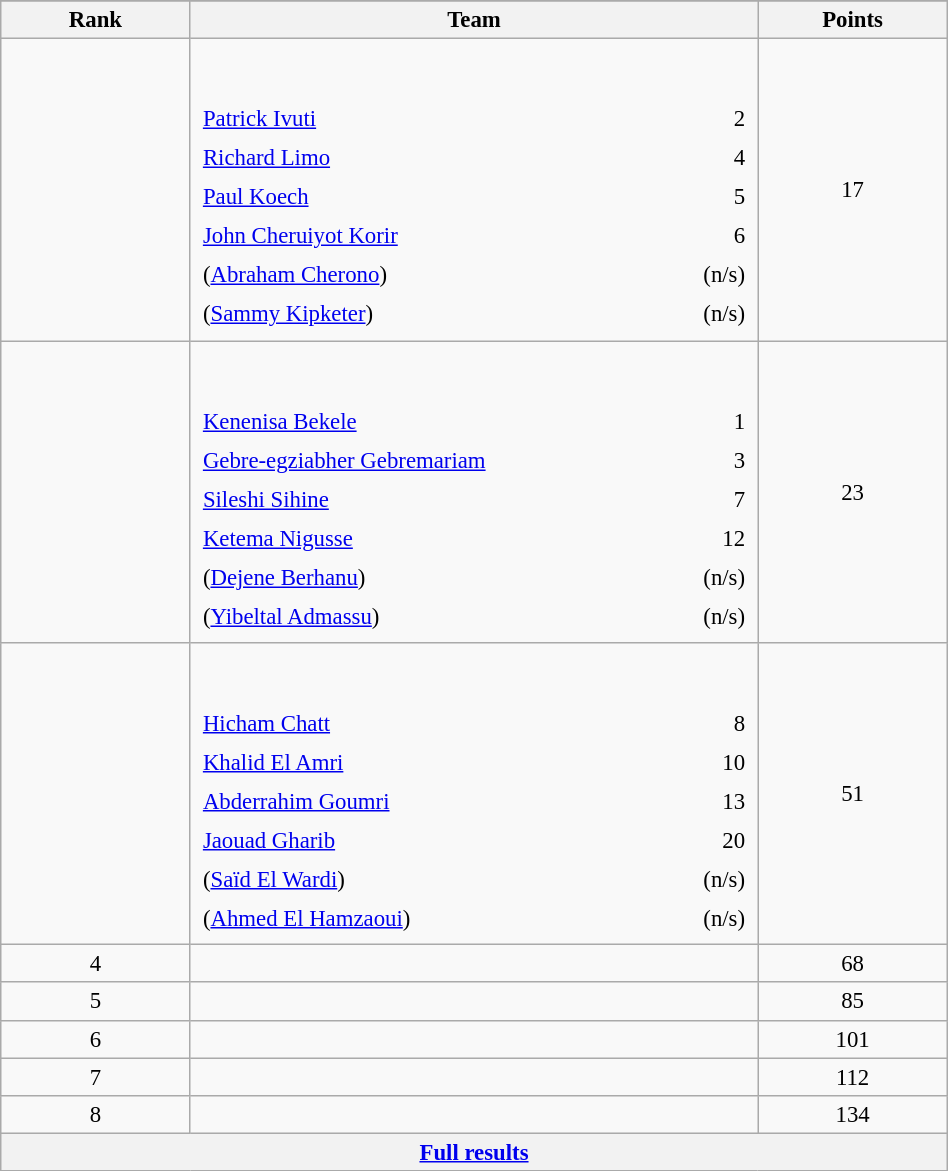<table class="wikitable sortable" style=" text-align:center; font-size:95%;" width="50%">
<tr>
</tr>
<tr>
<th width=10%>Rank</th>
<th width=30%>Team</th>
<th width=10%>Points</th>
</tr>
<tr>
<td align=center></td>
<td align=left> <br><br><table width=100%>
<tr>
<td align=left style="border:0"><a href='#'>Patrick Ivuti</a></td>
<td align=right style="border:0">2</td>
</tr>
<tr>
<td align=left style="border:0"><a href='#'>Richard Limo</a></td>
<td align=right style="border:0">4</td>
</tr>
<tr>
<td align=left style="border:0"><a href='#'>Paul Koech</a></td>
<td align=right style="border:0">5</td>
</tr>
<tr>
<td align=left style="border:0"><a href='#'>John Cheruiyot Korir</a></td>
<td align=right style="border:0">6</td>
</tr>
<tr>
<td align=left style="border:0">(<a href='#'>Abraham Cherono</a>)</td>
<td align=right style="border:0">(n/s)</td>
</tr>
<tr>
<td align=left style="border:0">(<a href='#'>Sammy Kipketer</a>)</td>
<td align=right style="border:0">(n/s)</td>
</tr>
</table>
</td>
<td>17</td>
</tr>
<tr>
<td align=center></td>
<td align=left> <br><br><table width=100%>
<tr>
<td align=left style="border:0"><a href='#'>Kenenisa Bekele</a></td>
<td align=right style="border:0">1</td>
</tr>
<tr>
<td align=left style="border:0"><a href='#'>Gebre-egziabher Gebremariam</a></td>
<td align=right style="border:0">3</td>
</tr>
<tr>
<td align=left style="border:0"><a href='#'>Sileshi Sihine</a></td>
<td align=right style="border:0">7</td>
</tr>
<tr>
<td align=left style="border:0"><a href='#'>Ketema Nigusse</a></td>
<td align=right style="border:0">12</td>
</tr>
<tr>
<td align=left style="border:0">(<a href='#'>Dejene Berhanu</a>)</td>
<td align=right style="border:0">(n/s)</td>
</tr>
<tr>
<td align=left style="border:0">(<a href='#'>Yibeltal Admassu</a>)</td>
<td align=right style="border:0">(n/s)</td>
</tr>
</table>
</td>
<td>23</td>
</tr>
<tr>
<td align=center></td>
<td align=left> <br><br><table width=100%>
<tr>
<td align=left style="border:0"><a href='#'>Hicham Chatt</a></td>
<td align=right style="border:0">8</td>
</tr>
<tr>
<td align=left style="border:0"><a href='#'>Khalid El Amri</a></td>
<td align=right style="border:0">10</td>
</tr>
<tr>
<td align=left style="border:0"><a href='#'>Abderrahim Goumri</a></td>
<td align=right style="border:0">13</td>
</tr>
<tr>
<td align=left style="border:0"><a href='#'>Jaouad Gharib</a></td>
<td align=right style="border:0">20</td>
</tr>
<tr>
<td align=left style="border:0">(<a href='#'>Saïd El Wardi</a>)</td>
<td align=right style="border:0">(n/s)</td>
</tr>
<tr>
<td align=left style="border:0">(<a href='#'>Ahmed El Hamzaoui</a>)</td>
<td align=right style="border:0">(n/s)</td>
</tr>
</table>
</td>
<td>51</td>
</tr>
<tr>
<td align=center>4</td>
<td align=left></td>
<td>68</td>
</tr>
<tr>
<td align=center>5</td>
<td align=left></td>
<td>85</td>
</tr>
<tr>
<td align=center>6</td>
<td align=left></td>
<td>101</td>
</tr>
<tr>
<td align=center>7</td>
<td align=left></td>
<td>112</td>
</tr>
<tr>
<td align=center>8</td>
<td align=left></td>
<td>134</td>
</tr>
<tr class="sortbottom">
<th colspan=3 align=center><a href='#'>Full results</a></th>
</tr>
</table>
